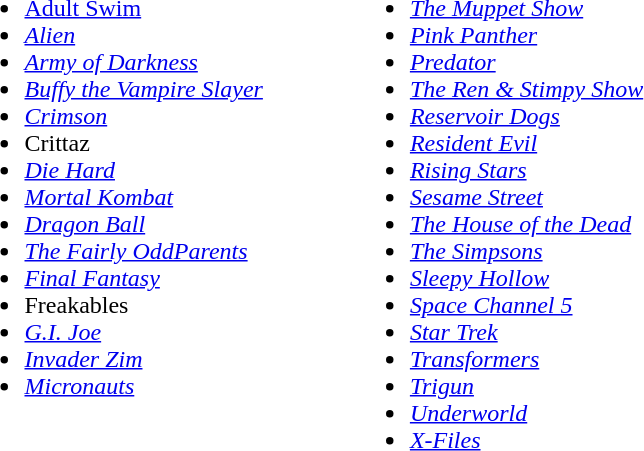<table>
<tr>
<td valign="top"><br><ul><li><a href='#'>Adult Swim</a></li><li><em><a href='#'>Alien</a></em></li><li><em><a href='#'>Army of Darkness</a></em></li><li><em><a href='#'>Buffy the Vampire Slayer</a></em></li><li><em><a href='#'>Crimson</a></em></li><li>Crittaz</li><li><em><a href='#'>Die Hard</a></em></li><li><em><a href='#'>Mortal Kombat</a></em></li><li><em><a href='#'>Dragon Ball</a></em></li><li><em><a href='#'>The Fairly OddParents</a></em></li><li><em><a href='#'>Final Fantasy</a></em></li><li>Freakables</li><li><em><a href='#'>G.I. Joe</a></em></li><li><em><a href='#'>Invader Zim</a></em></li><li><em><a href='#'>Micronauts</a></em></li></ul></td>
<td width="50"> </td>
<td valign="top"><br><ul><li><em><a href='#'>The Muppet Show</a></em></li><li><em><a href='#'>Pink Panther</a></em></li><li><em><a href='#'>Predator</a></em></li><li><em><a href='#'>The Ren & Stimpy Show</a></em></li><li><em><a href='#'>Reservoir Dogs</a></em></li><li><em><a href='#'>Resident Evil</a></em></li><li><em><a href='#'>Rising Stars</a></em></li><li><em><a href='#'>Sesame Street</a></em></li><li><em><a href='#'>The House of the Dead</a></em></li><li><em><a href='#'>The Simpsons</a></em></li><li><em><a href='#'>Sleepy Hollow</a></em></li><li><em><a href='#'>Space Channel 5</a></em></li><li><em><a href='#'>Star Trek</a></em></li><li><em><a href='#'>Transformers</a></em></li><li><em><a href='#'>Trigun</a></em></li><li><em><a href='#'>Underworld</a></em></li><li><em><a href='#'>X-Files</a></em></li></ul></td>
</tr>
</table>
